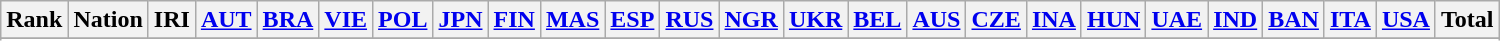<table class=wikitable style="text-align:center; font-size:95%d">
<tr>
<th>Rank</th>
<th>Nation</th>
<th>IRI</th>
<th><a href='#'>AUT</a></th>
<th><a href='#'>BRA</a></th>
<th><a href='#'>VIE</a></th>
<th><a href='#'>POL</a></th>
<th><a href='#'>JPN</a></th>
<th><a href='#'>FIN</a></th>
<th><a href='#'>MAS</a></th>
<th><a href='#'>ESP</a></th>
<th><a href='#'>RUS</a></th>
<th><a href='#'>NGR</a></th>
<th><a href='#'>UKR</a></th>
<th><a href='#'>BEL</a></th>
<th><a href='#'>AUS</a></th>
<th><a href='#'>CZE</a></th>
<th><a href='#'>INA</a></th>
<th><a href='#'>HUN</a></th>
<th><a href='#'>UAE</a></th>
<th><a href='#'>IND</a></th>
<th><a href='#'>BAN</a></th>
<th><a href='#'>ITA</a></th>
<th><a href='#'>USA</a></th>
<th>Total</th>
</tr>
<tr>
</tr>
<tr>
</tr>
<tr>
</tr>
<tr>
</tr>
<tr>
</tr>
<tr>
</tr>
<tr>
</tr>
<tr>
</tr>
<tr>
</tr>
<tr>
</tr>
<tr>
</tr>
<tr>
</tr>
<tr>
</tr>
<tr>
</tr>
<tr>
</tr>
<tr>
</tr>
<tr>
</tr>
<tr>
</tr>
<tr>
</tr>
<tr>
</tr>
<tr>
</tr>
<tr>
</tr>
<tr>
</tr>
<tr>
</tr>
<tr>
</tr>
<tr>
</tr>
</table>
